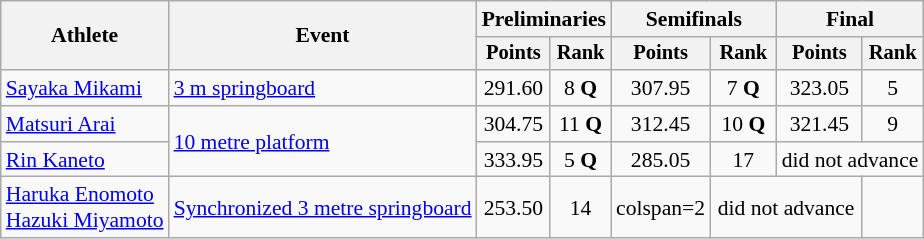<table class=wikitable style="font-size:90%;">
<tr>
<th rowspan="2">Athlete</th>
<th rowspan="2">Event</th>
<th colspan="2">Preliminaries</th>
<th colspan="2">Semifinals</th>
<th colspan="2">Final</th>
</tr>
<tr style="font-size:95%">
<th>Points</th>
<th>Rank</th>
<th>Points</th>
<th>Rank</th>
<th>Points</th>
<th>Rank</th>
</tr>
<tr align=center>
<td align=left><a href='#'>Sayaka Mikami</a></td>
<td align=left><a href='#'>3 m springboard</a></td>
<td>291.60</td>
<td>8 <strong>Q</strong></td>
<td>307.95</td>
<td>7 <strong>Q</strong></td>
<td>323.05</td>
<td>5</td>
</tr>
<tr align=center>
<td align=left><a href='#'>Matsuri Arai</a></td>
<td align=left rowspan=2><a href='#'>10 metre platform</a></td>
<td>304.75</td>
<td>11 <strong>Q</strong></td>
<td>312.45</td>
<td>10 <strong>Q</strong></td>
<td>321.45</td>
<td>9</td>
</tr>
<tr align=center>
<td align=left><a href='#'>Rin Kaneto</a></td>
<td>333.95</td>
<td>5 <strong>Q</strong></td>
<td>285.05</td>
<td>17</td>
<td colspan=2>did not advance</td>
</tr>
<tr align=center>
<td align=left><a href='#'>Haruka Enomoto</a><br><a href='#'>Hazuki Miyamoto</a></td>
<td align=left><a href='#'>Synchronized 3 metre springboard</a></td>
<td>253.50</td>
<td>14</td>
<td>colspan=2 </td>
<td colspan=2>did not advance</td>
</tr>
</table>
